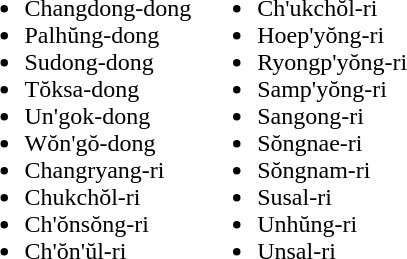<table>
<tr>
<td valign="top"><br><ul><li>Changdong-dong</li><li>Palhŭng-dong</li><li>Sudong-dong</li><li>Tŏksa-dong</li><li>Un'gok-dong</li><li>Wŏn'gŏ-dong</li><li>Changryang-ri</li><li>Chukchŏl-ri</li><li>Ch'ŏnsŏng-ri</li><li>Ch'ŏn'ŭl-ri</li></ul></td>
<td valign="top"><br><ul><li>Ch'ukchŏl-ri</li><li>Hoep'yŏng-ri</li><li>Ryongp'yŏng-ri</li><li>Samp'yŏng-ri</li><li>Sangong-ri</li><li>Sŏngnae-ri</li><li>Sŏngnam-ri</li><li>Susal-ri</li><li>Unhŭng-ri</li><li>Unsal-ri</li></ul></td>
</tr>
</table>
